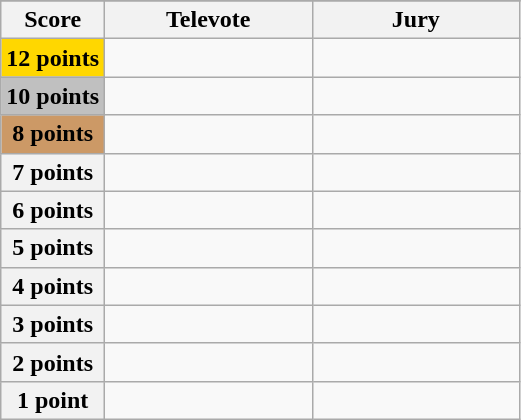<table class="wikitable">
<tr>
</tr>
<tr>
<th scope="col" width="20%">Score</th>
<th scope="col" width="40%">Televote</th>
<th scope="col" width="40%">Jury</th>
</tr>
<tr>
<th scope="row" style="background:gold">12 points</th>
<td></td>
<td></td>
</tr>
<tr>
<th scope="row" style="background:silver">10 points</th>
<td></td>
<td></td>
</tr>
<tr>
<th scope="row" style="background:#CC9966">8 points</th>
<td></td>
<td></td>
</tr>
<tr>
<th scope="row">7 points</th>
<td></td>
<td></td>
</tr>
<tr>
<th scope="row">6 points</th>
<td></td>
<td></td>
</tr>
<tr>
<th scope="row">5 points</th>
<td></td>
<td></td>
</tr>
<tr>
<th scope="row">4 points</th>
<td></td>
<td></td>
</tr>
<tr>
<th scope="row">3 points</th>
<td></td>
<td></td>
</tr>
<tr>
<th scope="row">2 points</th>
<td></td>
<td></td>
</tr>
<tr>
<th scope="row">1 point</th>
<td></td>
<td></td>
</tr>
</table>
